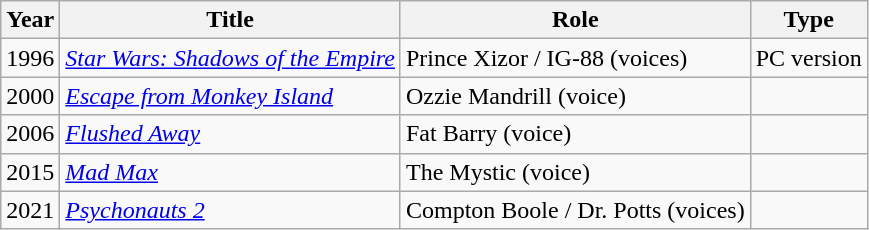<table class=wikitable>
<tr>
<th>Year</th>
<th>Title</th>
<th>Role</th>
<th>Type</th>
</tr>
<tr>
<td>1996</td>
<td><em><a href='#'>Star Wars: Shadows of the Empire</a></em></td>
<td>Prince Xizor / IG-88 (voices)</td>
<td>PC version</td>
</tr>
<tr>
<td>2000</td>
<td><em><a href='#'>Escape from Monkey Island</a></em></td>
<td>Ozzie Mandrill (voice)</td>
<td></td>
</tr>
<tr>
<td>2006</td>
<td><em><a href='#'>Flushed Away</a></em></td>
<td>Fat Barry (voice)</td>
<td></td>
</tr>
<tr>
<td>2015</td>
<td><em><a href='#'>Mad Max</a></em></td>
<td>The Mystic (voice)</td>
<td></td>
</tr>
<tr>
<td>2021</td>
<td><em><a href='#'>Psychonauts 2</a></em></td>
<td>Compton Boole / Dr. Potts (voices)</td>
<td></td>
</tr>
</table>
